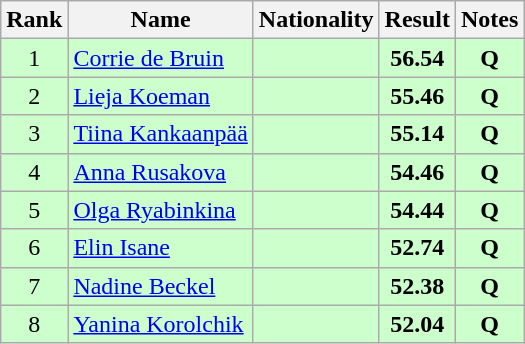<table class="wikitable sortable" style="text-align:center">
<tr>
<th>Rank</th>
<th>Name</th>
<th>Nationality</th>
<th>Result</th>
<th>Notes</th>
</tr>
<tr bgcolor=ccffcc>
<td>1</td>
<td align=left><a href='#'>Corrie de Bruin</a></td>
<td align=left></td>
<td><strong>56.54</strong></td>
<td><strong>Q</strong></td>
</tr>
<tr bgcolor=ccffcc>
<td>2</td>
<td align=left><a href='#'>Lieja Koeman</a></td>
<td align=left></td>
<td><strong>55.46</strong></td>
<td><strong>Q</strong></td>
</tr>
<tr bgcolor=ccffcc>
<td>3</td>
<td align=left><a href='#'>Tiina Kankaanpää</a></td>
<td align=left></td>
<td><strong>55.14</strong></td>
<td><strong>Q</strong></td>
</tr>
<tr bgcolor=ccffcc>
<td>4</td>
<td align=left><a href='#'>Anna Rusakova</a></td>
<td align=left></td>
<td><strong>54.46</strong></td>
<td><strong>Q</strong></td>
</tr>
<tr bgcolor=ccffcc>
<td>5</td>
<td align=left><a href='#'>Olga Ryabinkina</a></td>
<td align=left></td>
<td><strong>54.44</strong></td>
<td><strong>Q</strong></td>
</tr>
<tr bgcolor=ccffcc>
<td>6</td>
<td align=left><a href='#'>Elin Isane</a></td>
<td align=left></td>
<td><strong>52.74</strong></td>
<td><strong>Q</strong></td>
</tr>
<tr bgcolor=ccffcc>
<td>7</td>
<td align=left><a href='#'>Nadine Beckel</a></td>
<td align=left></td>
<td><strong>52.38</strong></td>
<td><strong>Q</strong></td>
</tr>
<tr bgcolor=ccffcc>
<td>8</td>
<td align=left><a href='#'>Yanina Korolchik</a></td>
<td align=left></td>
<td><strong>52.04</strong></td>
<td><strong> Q</strong></td>
</tr>
</table>
